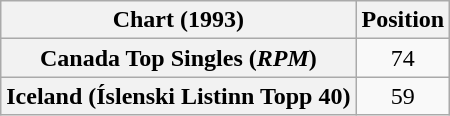<table class="wikitable plainrowheaders" style="text-align:center">
<tr>
<th>Chart (1993)</th>
<th>Position</th>
</tr>
<tr>
<th scope="row">Canada Top Singles (<em>RPM</em>)</th>
<td>74</td>
</tr>
<tr>
<th scope="row">Iceland (Íslenski Listinn Topp 40)</th>
<td>59</td>
</tr>
</table>
